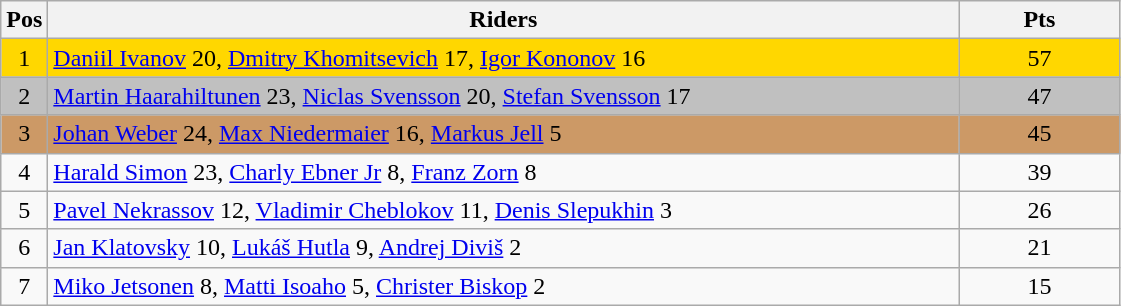<table class="wikitable">
<tr>
<th width=20>Pos</th>
<th width=600>Riders</th>
<th width=100>Pts</th>
</tr>
<tr style="text-align:center; background:gold;">
<td>1</td>
<td style="text-align:left;"> <a href='#'>Daniil Ivanov</a> 20, <a href='#'>Dmitry Khomitsevich</a> 17, <a href='#'>Igor Kononov</a> 16</td>
<td>57</td>
</tr>
<tr style="text-align:center; background:silver;">
<td>2</td>
<td style="text-align:left;"> <a href='#'>Martin Haarahiltunen</a> 23, <a href='#'>Niclas Svensson</a> 20, <a href='#'>Stefan Svensson</a> 17</td>
<td>47</td>
</tr>
<tr style="text-align:center; background:#c96;">
<td>3</td>
<td style="text-align:left;"> <a href='#'>Johan Weber</a> 24, <a href='#'>Max Niedermaier</a> 16, <a href='#'>Markus Jell</a> 5</td>
<td>45</td>
</tr>
<tr align=center>
<td>4</td>
<td style="text-align:left;"> <a href='#'>Harald Simon</a> 23, <a href='#'>Charly Ebner Jr</a> 8,  <a href='#'>Franz Zorn</a> 8</td>
<td>39</td>
</tr>
<tr align=center>
<td>5</td>
<td style="text-align:left;"> <a href='#'>Pavel Nekrassov</a> 12, <a href='#'>Vladimir Cheblokov</a> 11, <a href='#'>Denis Slepukhin</a> 3</td>
<td>26</td>
</tr>
<tr align=center>
<td>6</td>
<td style="text-align:left;"> <a href='#'>Jan Klatovsky</a> 10, <a href='#'>Lukáš Hutla</a> 9, <a href='#'>Andrej Diviš</a> 2</td>
<td>21</td>
</tr>
<tr align=center>
<td>7</td>
<td style="text-align:left;"> <a href='#'>Miko Jetsonen</a> 8, <a href='#'>Matti Isoaho</a> 5,  <a href='#'>Christer Biskop</a> 2</td>
<td>15</td>
</tr>
</table>
